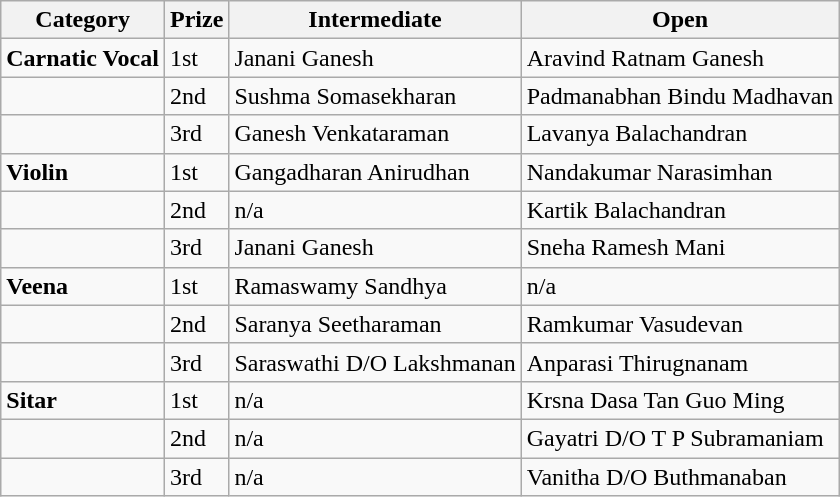<table class="wikitable">
<tr>
<th>Category</th>
<th>Prize</th>
<th>Intermediate</th>
<th>Open</th>
</tr>
<tr>
<td><strong>Carnatic Vocal</strong></td>
<td>1st</td>
<td>Janani Ganesh</td>
<td>Aravind Ratnam Ganesh</td>
</tr>
<tr>
<td></td>
<td>2nd</td>
<td>Sushma Somasekharan</td>
<td>Padmanabhan Bindu Madhavan</td>
</tr>
<tr>
<td></td>
<td>3rd</td>
<td>Ganesh Venkataraman</td>
<td>Lavanya Balachandran</td>
</tr>
<tr>
<td><strong>Violin</strong></td>
<td>1st</td>
<td>Gangadharan Anirudhan</td>
<td>Nandakumar Narasimhan</td>
</tr>
<tr>
<td></td>
<td>2nd</td>
<td>n/a</td>
<td>Kartik Balachandran</td>
</tr>
<tr>
<td></td>
<td>3rd</td>
<td>Janani Ganesh</td>
<td>Sneha Ramesh Mani</td>
</tr>
<tr>
<td><strong>Veena</strong></td>
<td>1st</td>
<td>Ramaswamy Sandhya</td>
<td>n/a</td>
</tr>
<tr>
<td></td>
<td>2nd</td>
<td>Saranya Seetharaman</td>
<td>Ramkumar Vasudevan</td>
</tr>
<tr>
<td></td>
<td>3rd</td>
<td>Saraswathi D/O Lakshmanan</td>
<td>Anparasi Thirugnanam</td>
</tr>
<tr>
<td><strong>Sitar</strong></td>
<td>1st</td>
<td>n/a</td>
<td>Krsna Dasa Tan Guo Ming</td>
</tr>
<tr>
<td></td>
<td>2nd</td>
<td>n/a</td>
<td>Gayatri D/O T P Subramaniam</td>
</tr>
<tr>
<td></td>
<td>3rd</td>
<td>n/a</td>
<td>Vanitha D/O Buthmanaban</td>
</tr>
</table>
